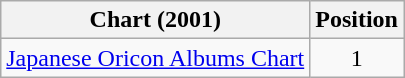<table class="wikitable" style="text-align:center;">
<tr>
<th>Chart (2001)</th>
<th>Position</th>
</tr>
<tr>
<td><a href='#'>Japanese Oricon Albums Chart</a></td>
<td>1</td>
</tr>
</table>
